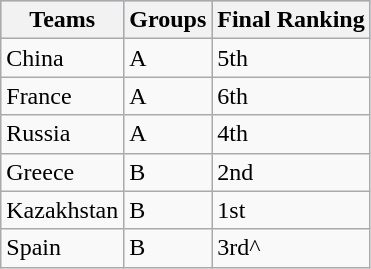<table class="wikitable sortable">
<tr style="background:#b0c4de; text-align:center;">
<th>Teams</th>
<th>Groups</th>
<th>Final Ranking</th>
</tr>
<tr>
<td>China</td>
<td>A</td>
<td>5th</td>
</tr>
<tr>
<td>France</td>
<td>A</td>
<td>6th</td>
</tr>
<tr>
<td>Russia</td>
<td>A</td>
<td>4th</td>
</tr>
<tr>
<td>Greece</td>
<td>B</td>
<td>2nd</td>
</tr>
<tr>
<td>Kazakhstan</td>
<td>B</td>
<td>1st</td>
</tr>
<tr>
<td>Spain</td>
<td>B</td>
<td>3rd^</td>
</tr>
</table>
